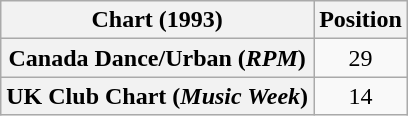<table class="wikitable sortable plainrowheaders">
<tr>
<th scope="col">Chart (1993)</th>
<th scope="col">Position</th>
</tr>
<tr>
<th scope="row">Canada Dance/Urban (<em>RPM</em>)</th>
<td align="center">29</td>
</tr>
<tr>
<th scope="row">UK Club Chart (<em>Music Week</em>)</th>
<td align="center">14</td>
</tr>
</table>
